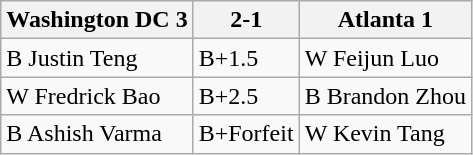<table class="wikitable">
<tr>
<th>Washington DC 3</th>
<th>2-1</th>
<th>Atlanta 1</th>
</tr>
<tr>
<td>B Justin Teng</td>
<td>B+1.5</td>
<td>W Feijun Luo</td>
</tr>
<tr>
<td>W Fredrick Bao</td>
<td>B+2.5</td>
<td>B Brandon Zhou</td>
</tr>
<tr>
<td>B Ashish Varma</td>
<td>B+Forfeit</td>
<td>W Kevin Tang</td>
</tr>
</table>
